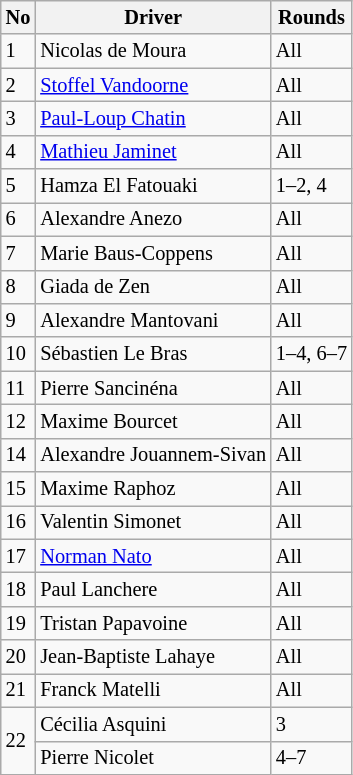<table class="wikitable" style="font-size: 85%;">
<tr>
<th>No</th>
<th>Driver</th>
<th>Rounds</th>
</tr>
<tr>
<td>1</td>
<td> Nicolas de Moura</td>
<td>All</td>
</tr>
<tr>
<td>2</td>
<td> <a href='#'>Stoffel Vandoorne</a></td>
<td>All</td>
</tr>
<tr>
<td>3</td>
<td> <a href='#'>Paul-Loup Chatin</a></td>
<td>All</td>
</tr>
<tr>
<td>4</td>
<td> <a href='#'>Mathieu Jaminet</a></td>
<td>All</td>
</tr>
<tr>
<td>5</td>
<td> Hamza El Fatouaki</td>
<td>1–2, 4</td>
</tr>
<tr>
<td>6</td>
<td> Alexandre Anezo</td>
<td>All</td>
</tr>
<tr>
<td>7</td>
<td> Marie Baus-Coppens</td>
<td>All</td>
</tr>
<tr>
<td>8</td>
<td> Giada de Zen</td>
<td>All</td>
</tr>
<tr>
<td>9</td>
<td> Alexandre Mantovani</td>
<td>All</td>
</tr>
<tr>
<td>10</td>
<td> Sébastien Le Bras</td>
<td>1–4, 6–7</td>
</tr>
<tr>
<td>11</td>
<td> Pierre Sancinéna</td>
<td>All</td>
</tr>
<tr>
<td>12</td>
<td> Maxime Bourcet</td>
<td>All</td>
</tr>
<tr>
<td>14</td>
<td> Alexandre Jouannem-Sivan</td>
<td>All</td>
</tr>
<tr>
<td>15</td>
<td> Maxime Raphoz</td>
<td>All</td>
</tr>
<tr>
<td>16</td>
<td> Valentin Simonet</td>
<td>All</td>
</tr>
<tr>
<td>17</td>
<td> <a href='#'>Norman Nato</a></td>
<td>All</td>
</tr>
<tr>
<td>18</td>
<td> Paul Lanchere</td>
<td>All</td>
</tr>
<tr>
<td>19</td>
<td> Tristan Papavoine</td>
<td>All</td>
</tr>
<tr>
<td>20</td>
<td> Jean-Baptiste Lahaye</td>
<td>All</td>
</tr>
<tr>
<td>21</td>
<td> Franck Matelli</td>
<td>All</td>
</tr>
<tr>
<td rowspan=2>22</td>
<td> Cécilia Asquini</td>
<td>3</td>
</tr>
<tr>
<td> Pierre Nicolet</td>
<td>4–7</td>
</tr>
</table>
